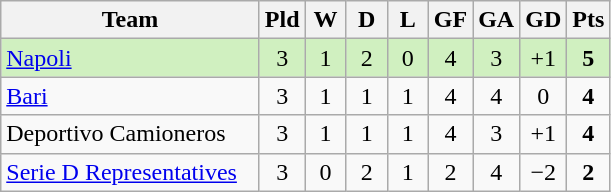<table class=wikitable style="text-align:center">
<tr>
<th width=165>Team</th>
<th width=20>Pld</th>
<th width=20>W</th>
<th width=20>D</th>
<th width=20>L</th>
<th width=20>GF</th>
<th width=20>GA</th>
<th width=20>GD</th>
<th width=20>Pts</th>
</tr>
<tr bgcolor=#d0f0c0>
<td style="text-align:left"> <a href='#'>Napoli</a></td>
<td>3</td>
<td>1</td>
<td>2</td>
<td>0</td>
<td>4</td>
<td>3</td>
<td>+1</td>
<td><strong>5</strong></td>
</tr>
<tr>
<td style="text-align:left"> <a href='#'>Bari</a></td>
<td>3</td>
<td>1</td>
<td>1</td>
<td>1</td>
<td>4</td>
<td>4</td>
<td>0</td>
<td><strong>4</strong></td>
</tr>
<tr>
<td style="text-align:left"> Deportivo Camioneros</td>
<td>3</td>
<td>1</td>
<td>1</td>
<td>1</td>
<td>4</td>
<td>3</td>
<td>+1</td>
<td><strong>4</strong></td>
</tr>
<tr>
<td style="text-align:left"> <a href='#'>Serie D Representatives</a></td>
<td>3</td>
<td>0</td>
<td>2</td>
<td>1</td>
<td>2</td>
<td>4</td>
<td>−2</td>
<td><strong>2</strong></td>
</tr>
</table>
